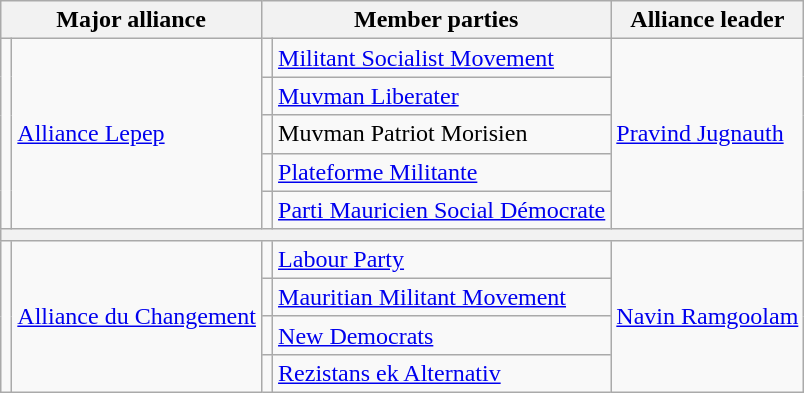<table class=wikitable>
<tr>
<th colspan=2>Major alliance</th>
<th colspan=2>Member parties</th>
<th>Alliance leader</th>
</tr>
<tr>
<td rowspan=5 bgcolor=></td>
<td rowspan=5><a href='#'>Alliance Lepep</a></td>
<td bgcolor=></td>
<td><a href='#'>Militant Socialist Movement</a></td>
<td rowspan=5><a href='#'>Pravind Jugnauth</a></td>
</tr>
<tr>
<td bgcolor=></td>
<td><a href='#'>Muvman Liberater</a></td>
</tr>
<tr>
<td bgcolor=></td>
<td>Muvman Patriot Morisien</td>
</tr>
<tr>
<td bgcolor=></td>
<td><a href='#'>Plateforme Militante</a></td>
</tr>
<tr>
<td bgcolor=></td>
<td><a href='#'>Parti Mauricien Social Démocrate</a></td>
</tr>
<tr>
<th colspan=5></th>
</tr>
<tr>
<td rowspan=4 bgcolor=></td>
<td rowspan=4><a href='#'>Alliance du Changement</a></td>
<td bgcolor=></td>
<td><a href='#'>Labour Party</a></td>
<td rowspan=4><a href='#'>Navin Ramgoolam</a></td>
</tr>
<tr>
<td bgcolor=></td>
<td><a href='#'>Mauritian Militant Movement</a></td>
</tr>
<tr>
<td bgcolor=></td>
<td><a href='#'>New Democrats</a></td>
</tr>
<tr>
<td bgcolor=></td>
<td><a href='#'>Rezistans ek Alternativ</a></td>
</tr>
</table>
